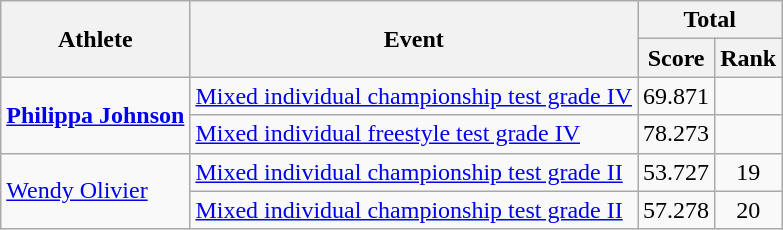<table class=wikitable>
<tr>
<th rowspan="2">Athlete</th>
<th rowspan="2">Event</th>
<th colspan="2">Total</th>
</tr>
<tr>
<th>Score</th>
<th>Rank</th>
</tr>
<tr>
<td rowspan="2"><strong><a href='#'>Philippa Johnson</a></strong></td>
<td><a href='#'>Mixed individual championship test grade IV</a></td>
<td align="center">69.871</td>
<td align="center"></td>
</tr>
<tr>
<td><a href='#'>Mixed individual freestyle test grade IV</a></td>
<td align="center">78.273</td>
<td align="center"></td>
</tr>
<tr>
<td rowspan="2"><a href='#'>Wendy Olivier</a></td>
<td><a href='#'>Mixed individual championship test grade II</a></td>
<td align="center">53.727</td>
<td align="center">19</td>
</tr>
<tr>
<td><a href='#'>Mixed individual championship test grade II</a></td>
<td align="center">57.278</td>
<td align="center">20</td>
</tr>
</table>
